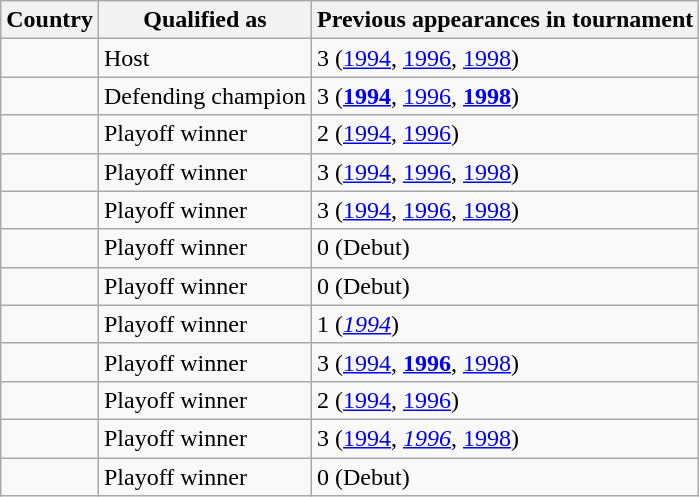<table class="wikitable sortable">
<tr>
<th>Country</th>
<th>Qualified as</th>
<th>Previous appearances in tournament</th>
</tr>
<tr>
<td></td>
<td>Host</td>
<td>3 (<a href='#'>1994</a>, <a href='#'>1996</a>, <a href='#'>1998</a>)</td>
</tr>
<tr>
<td></td>
<td>Defending champion</td>
<td>3 (<strong><a href='#'>1994</a></strong>, <a href='#'>1996</a>, <strong><a href='#'>1998</a></strong>)</td>
</tr>
<tr>
<td></td>
<td>Playoff winner</td>
<td>2 (<a href='#'>1994</a>, <a href='#'>1996</a>)</td>
</tr>
<tr>
<td></td>
<td>Playoff winner</td>
<td>3 (<a href='#'>1994</a>, <a href='#'>1996</a>, <a href='#'>1998</a>)</td>
</tr>
<tr>
<td></td>
<td>Playoff winner</td>
<td>3 (<a href='#'>1994</a>, <a href='#'>1996</a>, <a href='#'>1998</a>)</td>
</tr>
<tr>
<td></td>
<td>Playoff winner</td>
<td>0 (Debut)</td>
</tr>
<tr>
<td></td>
<td>Playoff winner</td>
<td>0 (Debut)</td>
</tr>
<tr>
<td></td>
<td>Playoff winner</td>
<td>1 (<em><a href='#'>1994</a></em>)</td>
</tr>
<tr>
<td></td>
<td>Playoff winner</td>
<td>3 (<a href='#'>1994</a>, <strong><a href='#'>1996</a></strong>, <a href='#'>1998</a>)</td>
</tr>
<tr>
<td></td>
<td>Playoff winner</td>
<td>2 (<a href='#'>1994</a>, <a href='#'>1996</a>)</td>
</tr>
<tr>
<td></td>
<td>Playoff winner</td>
<td>3 (<a href='#'>1994</a>, <em><a href='#'>1996</a></em>, <a href='#'>1998</a>)</td>
</tr>
<tr>
<td></td>
<td>Playoff winner</td>
<td>0 (Debut)</td>
</tr>
</table>
